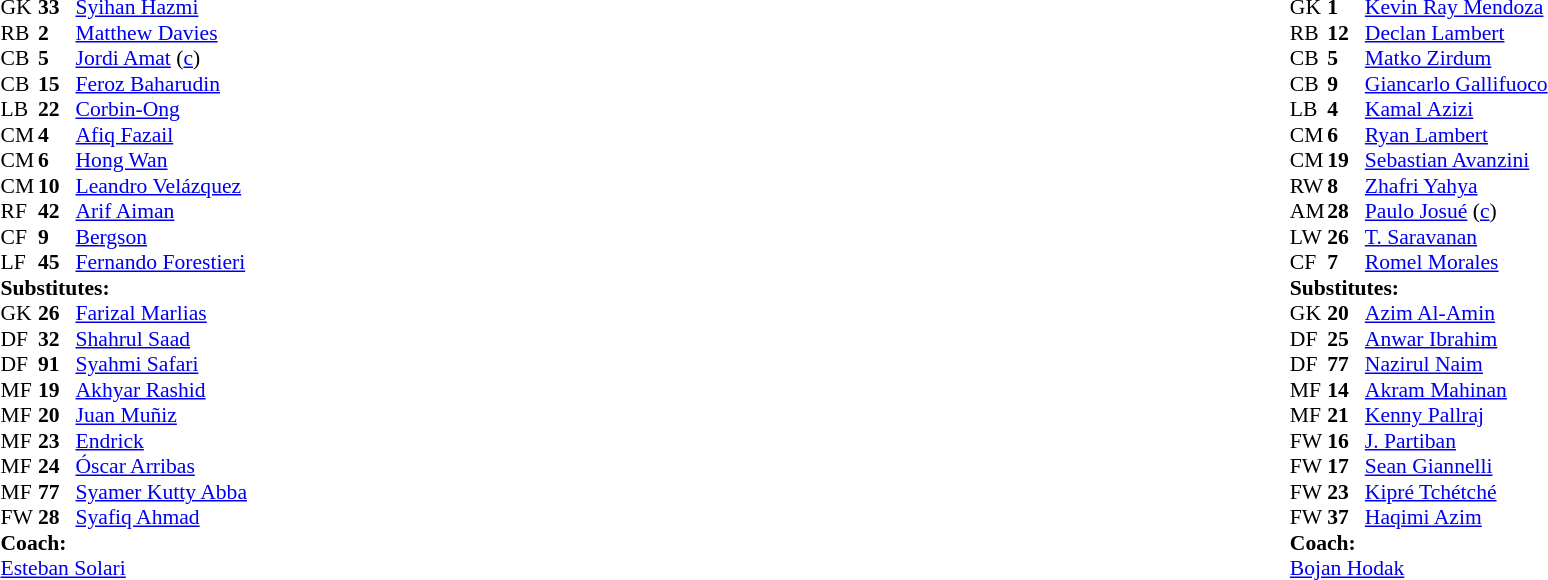<table width="100%">
<tr>
<td valign="top" width="50%"><br><table style="font-size:90%" cellspacing="0" cellpadding="0">
<tr>
<th width=25></th>
<th width=25></th>
</tr>
<tr>
<td>GK</td>
<td><strong>33</strong></td>
<td> <a href='#'>Syihan Hazmi</a></td>
</tr>
<tr>
<td>RB</td>
<td><strong>2</strong></td>
<td> <a href='#'>Matthew Davies</a></td>
</tr>
<tr>
<td>CB</td>
<td><strong>5</strong></td>
<td> <a href='#'>Jordi Amat</a> (<a href='#'>c</a>)</td>
<td></td>
</tr>
<tr>
<td>CB</td>
<td><strong>15</strong></td>
<td> <a href='#'>Feroz Baharudin</a></td>
<td></td>
<td></td>
</tr>
<tr>
<td>LB</td>
<td><strong>22</strong></td>
<td> <a href='#'>Corbin-Ong</a></td>
<td></td>
</tr>
<tr>
<td>CM</td>
<td><strong>4</strong></td>
<td> <a href='#'>Afiq Fazail</a></td>
<td></td>
</tr>
<tr>
<td>CM</td>
<td><strong>6</strong></td>
<td> <a href='#'>Hong Wan</a></td>
</tr>
<tr>
<td>CM</td>
<td><strong>10</strong></td>
<td> <a href='#'>Leandro Velázquez</a></td>
<td></td>
<td></td>
</tr>
<tr>
<td>RF</td>
<td><strong>42</strong></td>
<td> <a href='#'>Arif Aiman</a></td>
<td></td>
</tr>
<tr>
<td>CF</td>
<td><strong>9</strong></td>
<td> <a href='#'>Bergson</a></td>
</tr>
<tr>
<td>LF</td>
<td><strong>45</strong></td>
<td> <a href='#'>Fernando Forestieri</a></td>
</tr>
<tr>
<td colspan=3><strong>Substitutes:</strong></td>
</tr>
<tr>
<td>GK</td>
<td><strong>26</strong></td>
<td> <a href='#'>Farizal Marlias</a></td>
</tr>
<tr>
<td>DF</td>
<td><strong>32</strong></td>
<td> <a href='#'>Shahrul Saad</a></td>
<td></td>
<td></td>
</tr>
<tr>
<td>DF</td>
<td><strong>91</strong></td>
<td> <a href='#'>Syahmi Safari</a></td>
</tr>
<tr>
<td>MF</td>
<td><strong>19</strong></td>
<td> <a href='#'>Akhyar Rashid</a></td>
<td></td>
<td></td>
</tr>
<tr>
<td>MF</td>
<td><strong>20</strong></td>
<td> <a href='#'>Juan Muñiz</a></td>
<td></td>
<td></td>
</tr>
<tr>
<td>MF</td>
<td><strong>23</strong></td>
<td> <a href='#'>Endrick</a></td>
</tr>
<tr>
<td>MF</td>
<td><strong>24</strong></td>
<td> <a href='#'>Óscar Arribas</a></td>
<td></td>
<td></td>
</tr>
<tr>
<td>MF</td>
<td><strong>77</strong></td>
<td> <a href='#'>Syamer Kutty Abba</a></td>
<td></td>
<td></td>
</tr>
<tr>
<td>FW</td>
<td><strong>28</strong></td>
<td> <a href='#'>Syafiq Ahmad</a></td>
</tr>
<tr>
<td colspan=3><strong>Coach:</strong></td>
</tr>
<tr>
<td colspan=3> <a href='#'>Esteban Solari</a></td>
</tr>
</table>
</td>
<td valign="top"></td>
<td valign="top" width="50%"><br><table style="font-size:90%; margin:auto" cellspacing="0" cellpadding="0">
<tr>
<td colspan="4"></td>
</tr>
<tr>
<th width=25></th>
<th width=25></th>
</tr>
<tr>
<td>GK</td>
<td><strong>1</strong></td>
<td> <a href='#'>Kevin Ray Mendoza</a></td>
</tr>
<tr>
<td>RB</td>
<td><strong>12</strong></td>
<td> <a href='#'>Declan Lambert</a></td>
<td></td>
</tr>
<tr>
<td>CB</td>
<td><strong>5</strong></td>
<td> <a href='#'>Matko Zirdum</a></td>
</tr>
<tr>
<td>CB</td>
<td><strong>9</strong></td>
<td> <a href='#'>Giancarlo Gallifuoco</a></td>
</tr>
<tr>
<td>LB</td>
<td><strong>4</strong></td>
<td> <a href='#'>Kamal Azizi</a></td>
</tr>
<tr>
<td>CM</td>
<td><strong>6</strong></td>
<td> <a href='#'>Ryan Lambert</a></td>
</tr>
<tr>
<td>CM</td>
<td><strong>19</strong></td>
<td> <a href='#'>Sebastian Avanzini</a></td>
<td></td>
</tr>
<tr>
<td>RW</td>
<td><strong>8</strong></td>
<td> <a href='#'>Zhafri Yahya</a></td>
<td></td>
<td></td>
</tr>
<tr>
<td>AM</td>
<td><strong>28</strong></td>
<td> <a href='#'>Paulo Josué</a> (<a href='#'>c</a>)</td>
</tr>
<tr>
<td>LW</td>
<td><strong>26</strong></td>
<td> <a href='#'>T. Saravanan</a></td>
<td></td>
</tr>
<tr>
<td>CF</td>
<td><strong>7</strong></td>
<td> <a href='#'>Romel Morales</a></td>
<td></td>
</tr>
<tr>
<td colspan=3><strong>Substitutes:</strong></td>
</tr>
<tr>
<td>GK</td>
<td><strong>20</strong></td>
<td> <a href='#'>Azim Al-Amin</a></td>
</tr>
<tr>
<td>DF</td>
<td><strong>25</strong></td>
<td> <a href='#'>Anwar Ibrahim</a></td>
<td></td>
<td></td>
</tr>
<tr>
<td>DF</td>
<td><strong>77</strong></td>
<td> <a href='#'>Nazirul Naim</a></td>
</tr>
<tr>
<td>MF</td>
<td><strong>14</strong></td>
<td> <a href='#'>Akram Mahinan</a></td>
<td></td>
<td></td>
</tr>
<tr>
<td>MF</td>
<td><strong>21</strong></td>
<td> <a href='#'>Kenny Pallraj</a></td>
</tr>
<tr>
<td>FW</td>
<td><strong>16</strong></td>
<td> <a href='#'>J. Partiban</a></td>
</tr>
<tr>
<td>FW</td>
<td><strong>17</strong></td>
<td> <a href='#'>Sean Giannelli</a></td>
</tr>
<tr>
<td>FW</td>
<td><strong>23</strong></td>
<td> <a href='#'>Kipré Tchétché</a></td>
<td></td>
<td></td>
</tr>
<tr>
<td>FW</td>
<td><strong>37</strong></td>
<td> <a href='#'>Haqimi Azim</a></td>
<td></td>
<td></td>
</tr>
<tr>
<td colspan=3><strong>Coach:</strong></td>
</tr>
<tr>
<td colspan=3> <a href='#'>Bojan Hodak</a></td>
</tr>
</table>
</td>
</tr>
</table>
